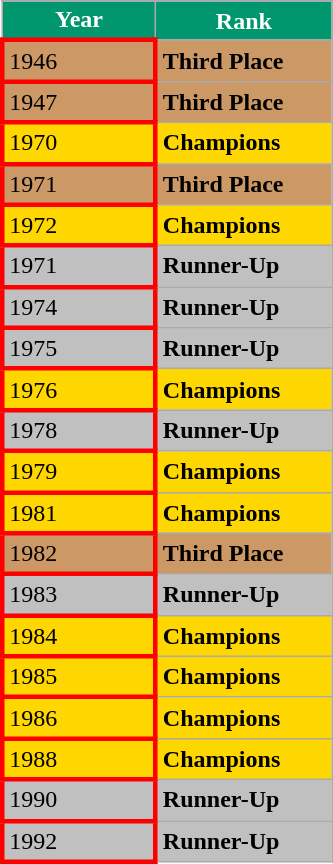<table class="wikitable">
<tr>
</tr>
<tr style="color:white;">
<th style="width:95px; background:#00966E;">Year</th>
<th style="width:110px; background:#00966E;">Rank</th>
</tr>
<tr bgcolor=#cc9966>
<td style="border: 3px solid red"> 1946</td>
<td><strong>Third Place</strong> </td>
</tr>
<tr bgcolor=#cc9966>
<td style="border: 3px solid red"> 1947</td>
<td><strong>Third Place</strong> </td>
</tr>
<tr bgcolor=gold>
<td style="border: 3px solid red"> 1970</td>
<td><strong>Champions</strong> </td>
</tr>
<tr bgcolor=#cc9966>
<td style="border: 3px solid red"> 1971</td>
<td><strong>Third Place</strong> </td>
</tr>
<tr bgcolor=gold>
<td style="border: 3px solid red"> 1972</td>
<td><strong>Champions</strong> </td>
</tr>
<tr bgcolor=silver>
<td style="border: 3px solid red"> 1971</td>
<td><strong>Runner-Up</strong> </td>
</tr>
<tr bgcolor=silver>
<td style="border: 3px solid red"> 1974</td>
<td><strong>Runner-Up</strong> </td>
</tr>
<tr bgcolor=silver>
<td style="border: 3px solid red"> 1975</td>
<td><strong>Runner-Up</strong> </td>
</tr>
<tr bgcolor=gold>
<td style="border: 3px solid red"> 1976</td>
<td><strong>Champions</strong> </td>
</tr>
<tr bgcolor=silver>
<td style="border: 3px solid red"> 1978</td>
<td><strong>Runner-Up</strong> </td>
</tr>
<tr bgcolor=gold>
<td style="border: 3px solid red"> 1979</td>
<td><strong>Champions</strong> </td>
</tr>
<tr bgcolor=gold>
<td style="border: 3px solid red"> 1981</td>
<td><strong>Champions</strong> </td>
</tr>
<tr bgcolor=#cc9966>
<td style="border: 3px solid red"> 1982</td>
<td><strong>Third Place</strong> </td>
</tr>
<tr bgcolor=silver>
<td style="border: 3px solid red"> 1983</td>
<td><strong>Runner-Up</strong> </td>
</tr>
<tr bgcolor=gold>
<td style="border: 3px solid red"> 1984</td>
<td><strong>Champions</strong> </td>
</tr>
<tr bgcolor=gold>
<td style="border: 3px solid red"> 1985</td>
<td><strong>Champions</strong> </td>
</tr>
<tr bgcolor=gold>
<td style="border: 3px solid red"> 1986</td>
<td><strong>Champions</strong> </td>
</tr>
<tr bgcolor=gold>
<td style="border: 3px solid red"> 1988</td>
<td><strong>Champions</strong> </td>
</tr>
<tr bgcolor=silver>
<td style="border: 3px solid red"> 1990</td>
<td><strong>Runner-Up</strong> </td>
</tr>
<tr bgcolor=silver>
<td style="border: 3px solid red"> 1992</td>
<td><strong>Runner-Up</strong> </td>
</tr>
</table>
